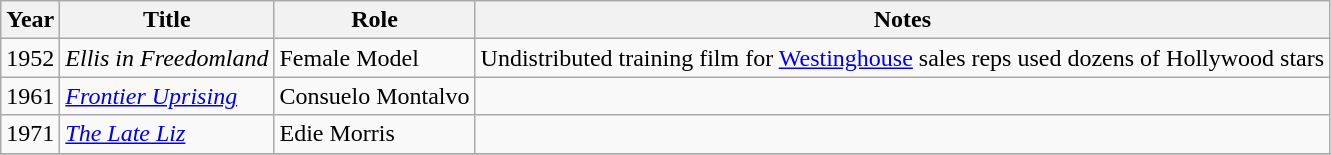<table class="wikitable sortable plainrowheaders">
<tr>
<th scope="col">Year</th>
<th scope="col">Title</th>
<th scope="col">Role</th>
<th scope="col">Notes</th>
</tr>
<tr>
<td>1952</td>
<td><em>Ellis in Freedomland</em></td>
<td>Female Model</td>
<td>Undistributed training film for <a href='#'>Westinghouse</a> sales reps used dozens of Hollywood stars</td>
</tr>
<tr>
<td>1961</td>
<td><em><a href='#'>Frontier Uprising</a></em></td>
<td>Consuelo Montalvo</td>
<td></td>
</tr>
<tr>
<td>1971</td>
<td><em><a href='#'>The Late Liz</a></em></td>
<td>Edie Morris</td>
<td></td>
</tr>
<tr>
</tr>
</table>
